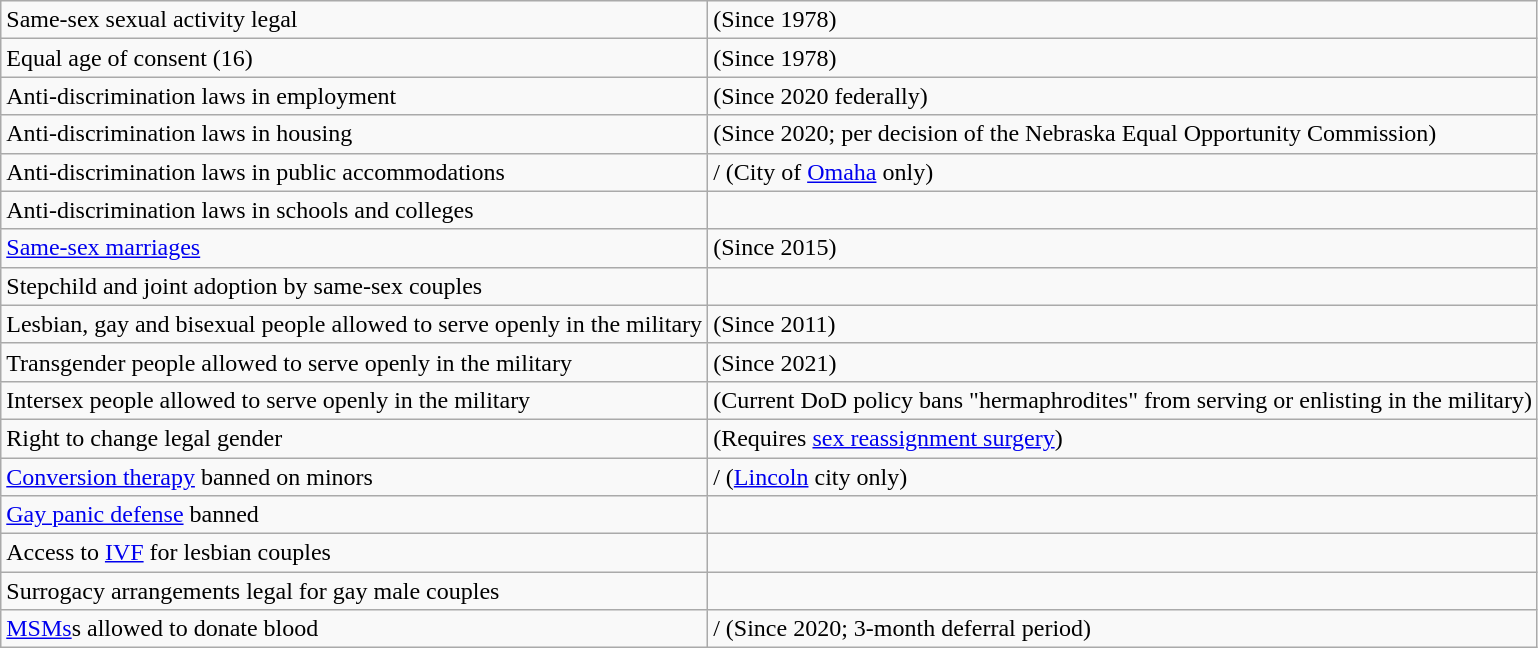<table class="wikitable">
<tr>
<td>Same-sex sexual activity legal</td>
<td> (Since 1978)</td>
</tr>
<tr>
<td>Equal age of consent (16)</td>
<td> (Since 1978)</td>
</tr>
<tr>
<td>Anti-discrimination laws in employment</td>
<td> (Since 2020 federally)</td>
</tr>
<tr>
<td>Anti-discrimination laws in housing</td>
<td> (Since 2020; per decision of the Nebraska Equal Opportunity Commission)</td>
</tr>
<tr>
<td>Anti-discrimination laws in public accommodations</td>
<td>/ (City of <a href='#'>Omaha</a> only)</td>
</tr>
<tr>
<td>Anti-discrimination laws in schools and colleges</td>
<td></td>
</tr>
<tr>
<td><a href='#'>Same-sex marriages</a></td>
<td> (Since 2015)</td>
</tr>
<tr>
<td>Stepchild and joint adoption by same-sex couples</td>
<td></td>
</tr>
<tr>
<td>Lesbian, gay and bisexual people allowed to serve openly in the military</td>
<td> (Since 2011)</td>
</tr>
<tr>
<td>Transgender people allowed to serve openly in the military</td>
<td> (Since 2021)</td>
</tr>
<tr>
<td>Intersex people allowed to serve openly in the military</td>
<td> (Current DoD policy bans "hermaphrodites" from serving or enlisting in the military)</td>
</tr>
<tr>
<td>Right to change legal gender</td>
<td> (Requires <a href='#'>sex reassignment surgery</a>)</td>
</tr>
<tr>
<td><a href='#'>Conversion therapy</a> banned on minors</td>
<td>/ (<a href='#'>Lincoln</a> city only)</td>
</tr>
<tr>
<td><a href='#'>Gay panic defense</a> banned</td>
<td></td>
</tr>
<tr>
<td>Access to <a href='#'>IVF</a> for lesbian couples</td>
<td></td>
</tr>
<tr>
<td>Surrogacy arrangements legal for gay male couples</td>
<td></td>
</tr>
<tr>
<td><a href='#'>MSMs</a>s allowed to donate blood</td>
<td>/ (Since 2020; 3-month deferral period)</td>
</tr>
</table>
